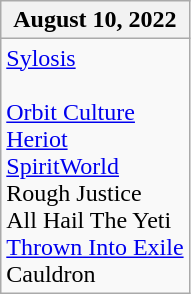<table class="wikitable">
<tr>
<th>August 10, 2022</th>
</tr>
<tr>
<td><a href='#'>Sylosis</a> <br><br><a href='#'>Orbit Culture</a> <br>
<a href='#'>Heriot</a> <br>
<a href='#'>SpiritWorld</a> <br>
Rough Justice <br>
All Hail The Yeti <br>
<a href='#'>Thrown Into Exile</a> <br>
Cauldron <br></td>
</tr>
</table>
